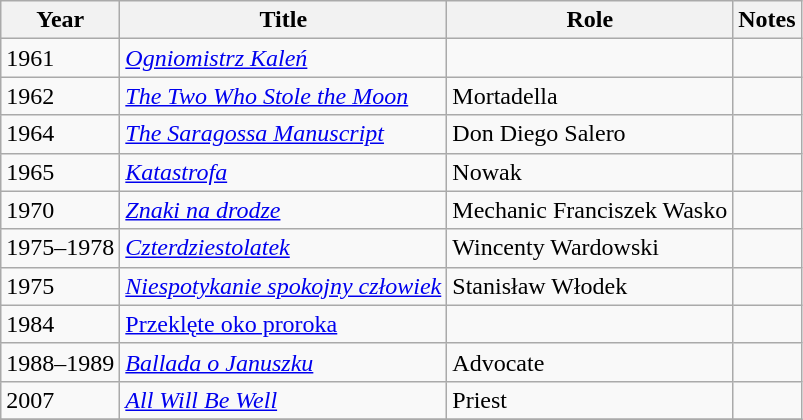<table class="wikitable sortable">
<tr>
<th>Year</th>
<th>Title</th>
<th>Role</th>
<th class="unsortable">Notes</th>
</tr>
<tr>
<td>1961</td>
<td><em><a href='#'>Ogniomistrz Kaleń</a></em></td>
<td></td>
<td></td>
</tr>
<tr>
<td>1962</td>
<td><em><a href='#'>The Two Who Stole the Moon</a></em></td>
<td>Mortadella</td>
<td></td>
</tr>
<tr>
<td>1964</td>
<td><em><a href='#'>The Saragossa Manuscript</a></em></td>
<td>Don Diego Salero</td>
<td></td>
</tr>
<tr>
<td>1965</td>
<td><em><a href='#'>Katastrofa</a></em></td>
<td>Nowak</td>
<td></td>
</tr>
<tr>
<td>1970</td>
<td><em><a href='#'>Znaki na drodze</a></em></td>
<td>Mechanic Franciszek Wasko</td>
<td></td>
</tr>
<tr>
<td>1975–1978</td>
<td><em><a href='#'>Czterdziestolatek</a></em></td>
<td>Wincenty Wardowski</td>
<td></td>
</tr>
<tr>
<td>1975</td>
<td><em><a href='#'>Niespotykanie spokojny człowiek</a></em></td>
<td>Stanisław Włodek</td>
<td></td>
</tr>
<tr>
<td>1984</td>
<td><a href='#'>Przeklęte oko proroka</a></td>
<td></td>
<td></td>
</tr>
<tr>
<td>1988–1989</td>
<td><em><a href='#'>Ballada o Januszku</a></em></td>
<td>Advocate</td>
<td></td>
</tr>
<tr>
<td>2007</td>
<td><em><a href='#'>All Will Be Well</a></em></td>
<td>Priest</td>
<td></td>
</tr>
<tr>
</tr>
</table>
